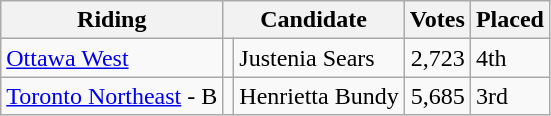<table class="wikitable" style="text-align:left;">
<tr>
<th>Riding</th>
<th colspan="2">Candidate</th>
<th>Votes</th>
<th>Placed</th>
</tr>
<tr>
<td><a href='#'>Ottawa West</a></td>
<td></td>
<td>Justenia Sears</td>
<td style="text-align:right;">2,723</td>
<td>4th</td>
</tr>
<tr>
<td><a href='#'>Toronto Northeast</a> - B</td>
<td></td>
<td>Henrietta Bundy</td>
<td style="text-align:right;">5,685</td>
<td>3rd</td>
</tr>
</table>
